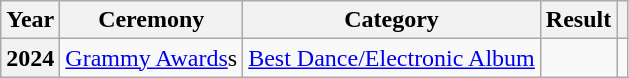<table class="wikitable plainrowheaders" style="border:none; margin:0;">
<tr>
<th scope="col">Year</th>
<th scope="col">Ceremony</th>
<th scope="col">Category</th>
<th scope="col">Result</th>
<th scope="col" class="unsortable"></th>
</tr>
<tr>
<th scope="row">2024</th>
<td><a href='#'>Grammy Awards</a>s</td>
<td><a href='#'>Best Dance/Electronic Album</a></td>
<td></td>
<td></td>
</tr>
</table>
